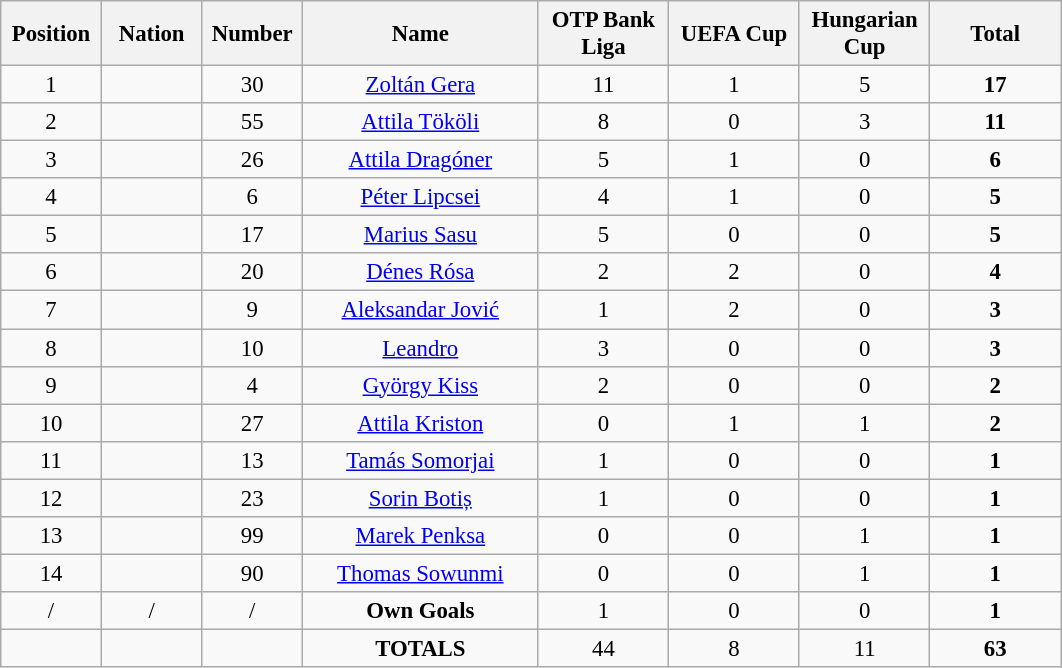<table class="wikitable" style="font-size: 95%; text-align: center;">
<tr>
<th width=60>Position</th>
<th width=60>Nation</th>
<th width=60>Number</th>
<th width=150>Name</th>
<th width=80>OTP Bank Liga</th>
<th width=80>UEFA Cup</th>
<th width=80>Hungarian Cup</th>
<th width=80>Total</th>
</tr>
<tr>
<td>1</td>
<td></td>
<td>30</td>
<td><a href='#'>Zoltán Gera</a></td>
<td>11</td>
<td>1</td>
<td>5</td>
<td><strong>17</strong></td>
</tr>
<tr>
<td>2</td>
<td></td>
<td>55</td>
<td><a href='#'>Attila Tököli</a></td>
<td>8</td>
<td>0</td>
<td>3</td>
<td><strong>11</strong></td>
</tr>
<tr>
<td>3</td>
<td></td>
<td>26</td>
<td><a href='#'>Attila Dragóner</a></td>
<td>5</td>
<td>1</td>
<td>0</td>
<td><strong>6</strong></td>
</tr>
<tr>
<td>4</td>
<td></td>
<td>6</td>
<td><a href='#'>Péter Lipcsei</a></td>
<td>4</td>
<td>1</td>
<td>0</td>
<td><strong>5</strong></td>
</tr>
<tr>
<td>5</td>
<td></td>
<td>17</td>
<td><a href='#'>Marius Sasu</a></td>
<td>5</td>
<td>0</td>
<td>0</td>
<td><strong>5</strong></td>
</tr>
<tr>
<td>6</td>
<td></td>
<td>20</td>
<td><a href='#'>Dénes Rósa</a></td>
<td>2</td>
<td>2</td>
<td>0</td>
<td><strong>4</strong></td>
</tr>
<tr>
<td>7</td>
<td></td>
<td>9</td>
<td><a href='#'>Aleksandar Jović</a></td>
<td>1</td>
<td>2</td>
<td>0</td>
<td><strong>3</strong></td>
</tr>
<tr>
<td>8</td>
<td></td>
<td>10</td>
<td><a href='#'>Leandro</a></td>
<td>3</td>
<td>0</td>
<td>0</td>
<td><strong>3</strong></td>
</tr>
<tr>
<td>9</td>
<td></td>
<td>4</td>
<td><a href='#'>György Kiss</a></td>
<td>2</td>
<td>0</td>
<td>0</td>
<td><strong>2</strong></td>
</tr>
<tr>
<td>10</td>
<td></td>
<td>27</td>
<td><a href='#'>Attila Kriston</a></td>
<td>0</td>
<td>1</td>
<td>1</td>
<td><strong>2</strong></td>
</tr>
<tr>
<td>11</td>
<td></td>
<td>13</td>
<td><a href='#'>Tamás Somorjai</a></td>
<td>1</td>
<td>0</td>
<td>0</td>
<td><strong>1</strong></td>
</tr>
<tr>
<td>12</td>
<td></td>
<td>23</td>
<td><a href='#'>Sorin Botiș</a></td>
<td>1</td>
<td>0</td>
<td>0</td>
<td><strong>1</strong></td>
</tr>
<tr>
<td>13</td>
<td></td>
<td>99</td>
<td><a href='#'>Marek Penksa</a></td>
<td>0</td>
<td>0</td>
<td>1</td>
<td><strong>1</strong></td>
</tr>
<tr>
<td>14</td>
<td></td>
<td>90</td>
<td><a href='#'>Thomas Sowunmi</a></td>
<td>0</td>
<td>0</td>
<td>1</td>
<td><strong>1</strong></td>
</tr>
<tr>
<td>/</td>
<td>/</td>
<td>/</td>
<td><strong>Own Goals</strong></td>
<td>1</td>
<td>0</td>
<td>0</td>
<td><strong>1</strong></td>
</tr>
<tr>
<td></td>
<td></td>
<td></td>
<td><strong>TOTALS</strong></td>
<td>44</td>
<td>8</td>
<td>11</td>
<td><strong>63</strong></td>
</tr>
</table>
